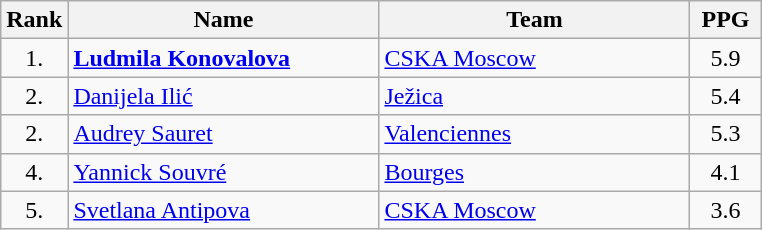<table class="wikitable" style="text-align: center;">
<tr>
<th>Rank</th>
<th width=200>Name</th>
<th width=200>Team</th>
<th width=40>PPG</th>
</tr>
<tr>
<td>1.</td>
<td align="left"> <strong><a href='#'>Ludmila Konovalova</a></strong></td>
<td align="left"> <a href='#'>CSKA Moscow</a></td>
<td>5.9</td>
</tr>
<tr>
<td>2.</td>
<td align="left"> <a href='#'>Danijela Ilić</a></td>
<td align="left"> <a href='#'>Ježica</a></td>
<td>5.4</td>
</tr>
<tr>
<td>2.</td>
<td align="left"> <a href='#'>Audrey Sauret</a></td>
<td align="left"> <a href='#'>Valenciennes</a></td>
<td>5.3</td>
</tr>
<tr>
<td>4.</td>
<td align="left"> <a href='#'>Yannick Souvré</a></td>
<td align="left"> <a href='#'>Bourges</a></td>
<td>4.1</td>
</tr>
<tr>
<td>5.</td>
<td align="left"> <a href='#'>Svetlana Antipova</a></td>
<td align="left"> <a href='#'>CSKA Moscow</a></td>
<td>3.6</td>
</tr>
</table>
